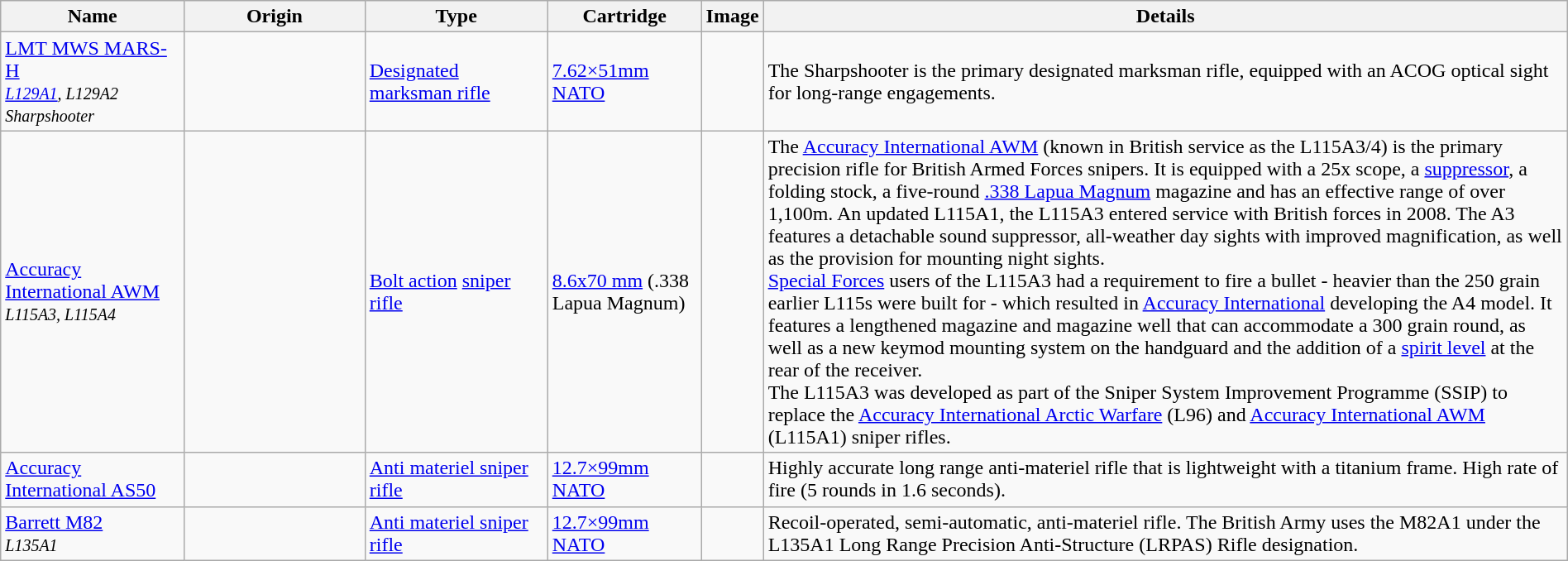<table class="wikitable" style="margin:auto; width:100%;">
<tr>
<th style="text-align: center; width:12%;">Name</th>
<th style="text-align: center; width:12%;">Origin</th>
<th style="text-align: center; width:12%;">Type</th>
<th style="text-align: center; width:10%;">Cartridge</th>
<th style="text-align:center; width:0;">Image</th>
<th style="text-align: center; width:54%;">Details</th>
</tr>
<tr>
<td><a href='#'>LMT MWS MARS-H</a><br><em><small><a href='#'>L129A1</a>, L129A2 Sharpshooter</small></em></td>
<td></td>
<td><a href='#'>Designated marksman rifle</a></td>
<td><a href='#'>7.62×51mm NATO</a></td>
<td></td>
<td>The Sharpshooter is the primary designated marksman rifle, equipped with an ACOG optical sight for long-range engagements.</td>
</tr>
<tr>
<td><a href='#'>Accuracy International AWM</a><br><em><small>L115A3, L115A4</small></em></td>
<td></td>
<td><a href='#'>Bolt action</a> <a href='#'>sniper rifle</a></td>
<td><a href='#'>8.6x70 mm</a> (.338 Lapua Magnum)</td>
<td></td>
<td>The <a href='#'>Accuracy International AWM</a> (known in British service as the L115A3/4) is the primary precision rifle for British Armed Forces snipers. It is equipped with a 25x scope, a <a href='#'>suppressor</a>, a folding stock, a five-round <a href='#'>.338 Lapua Magnum</a> magazine and has an effective range of over 1,100m. An updated L115A1, the L115A3 entered service with British forces in 2008. The A3 features a detachable sound suppressor, all-weather day sights with improved magnification, as well as the provision for mounting night sights.<br><a href='#'>Special Forces</a> users of the L115A3 had a requirement to fire a  bullet - heavier than the 250 grain earlier L115s were built for - which resulted in <a href='#'>Accuracy International</a> developing the A4 model. It features a lengthened magazine and magazine well that can accommodate a 300 grain round, as well as a new keymod mounting system on the handguard and the addition of a <a href='#'>spirit level</a> at the rear of the receiver.<br>The L115A3 was developed as part of the Sniper System Improvement Programme (SSIP) to replace the <a href='#'>Accuracy International Arctic Warfare</a> (L96) and <a href='#'>Accuracy International AWM</a> (L115A1) sniper rifles.</td>
</tr>
<tr>
<td><a href='#'>Accuracy International AS50</a></td>
<td></td>
<td><a href='#'>Anti materiel sniper rifle</a></td>
<td><a href='#'>12.7×99mm NATO</a></td>
<td></td>
<td>Highly accurate long range anti-materiel rifle that is lightweight with a titanium frame. High rate of fire (5 rounds in 1.6 seconds).</td>
</tr>
<tr>
<td><a href='#'>Barrett M82</a><br><em><small>L135A1</small></em></td>
<td></td>
<td><a href='#'>Anti materiel sniper rifle</a></td>
<td><a href='#'>12.7×99mm NATO</a></td>
<td></td>
<td>Recoil-operated, semi-automatic, anti-materiel rifle. The British Army uses the M82A1 under the L135A1 Long Range Precision Anti-Structure (LRPAS) Rifle designation.</td>
</tr>
</table>
